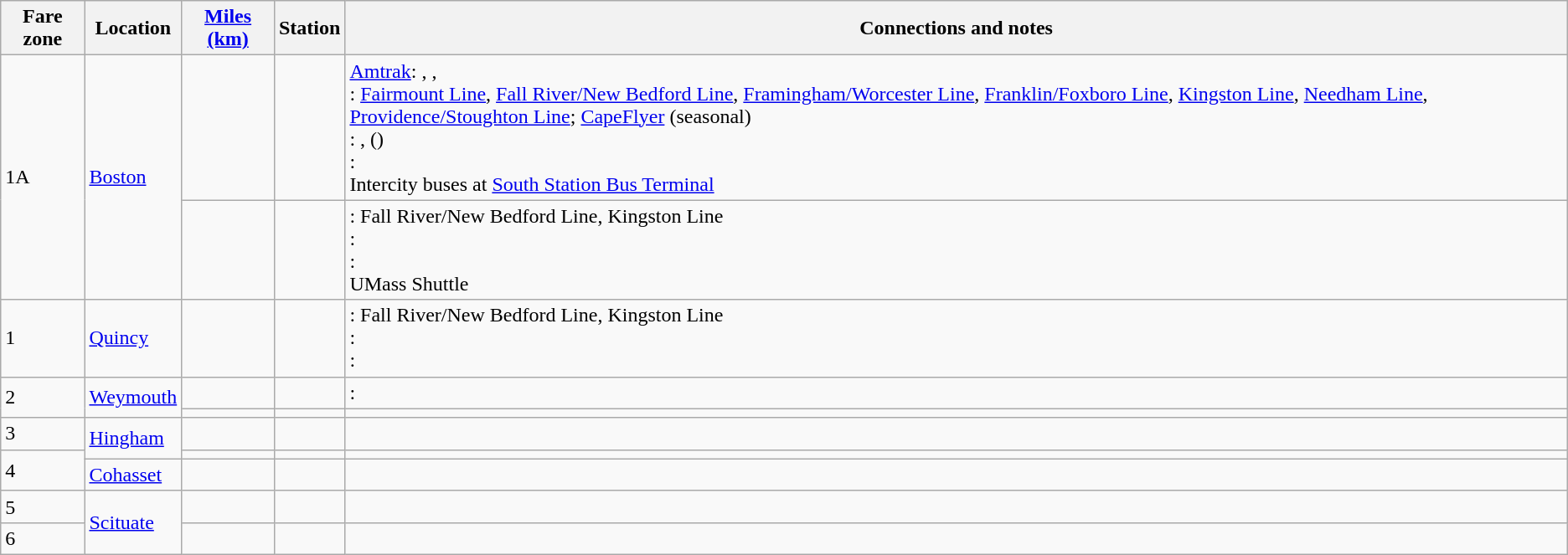<table class="wikitable">
<tr>
<th>Fare zone</th>
<th>Location</th>
<th><a href='#'>Miles (km)</a></th>
<th>Station</th>
<th>Connections and notes</th>
</tr>
<tr>
<td rowspan="2">1A</td>
<td rowspan="2"><a href='#'>Boston</a></td>
<td></td>
<td> </td>
<td> <a href='#'>Amtrak</a>: , , <br>: <a href='#'>Fairmount Line</a>, <a href='#'>Fall River/New Bedford Line</a>, <a href='#'>Framingham/Worcester Line</a>, <a href='#'>Franklin/Foxboro Line</a>, <a href='#'>Kingston Line</a>, <a href='#'>Needham Line</a>, <a href='#'>Providence/Stoughton Line</a>; <a href='#'>CapeFlyer</a> (seasonal)<br>: ,  ()<br>: <br> Intercity buses at <a href='#'>South Station Bus Terminal</a></td>
</tr>
<tr>
<td></td>
<td> </td>
<td>: Fall River/New Bedford Line, Kingston Line<br>: <br>: <br> UMass Shuttle</td>
</tr>
<tr>
<td>1</td>
<td><a href='#'>Quincy</a></td>
<td></td>
<td> </td>
<td>: Fall River/New Bedford Line, Kingston Line<br>: <br>: </td>
</tr>
<tr>
<td rowspan="2">2</td>
<td rowspan="2"><a href='#'>Weymouth</a></td>
<td></td>
<td> </td>
<td>: </td>
</tr>
<tr>
<td></td>
<td> </td>
<td></td>
</tr>
<tr>
<td>3</td>
<td rowspan="2"><a href='#'>Hingham</a></td>
<td></td>
<td> </td>
<td></td>
</tr>
<tr>
<td rowspan="2">4</td>
<td></td>
<td> </td>
<td></td>
</tr>
<tr>
<td><a href='#'>Cohasset</a></td>
<td></td>
<td> </td>
<td></td>
</tr>
<tr>
<td>5</td>
<td rowspan="2"><a href='#'>Scituate</a></td>
<td></td>
<td> </td>
<td></td>
</tr>
<tr>
<td>6</td>
<td></td>
<td> </td>
<td></td>
</tr>
</table>
